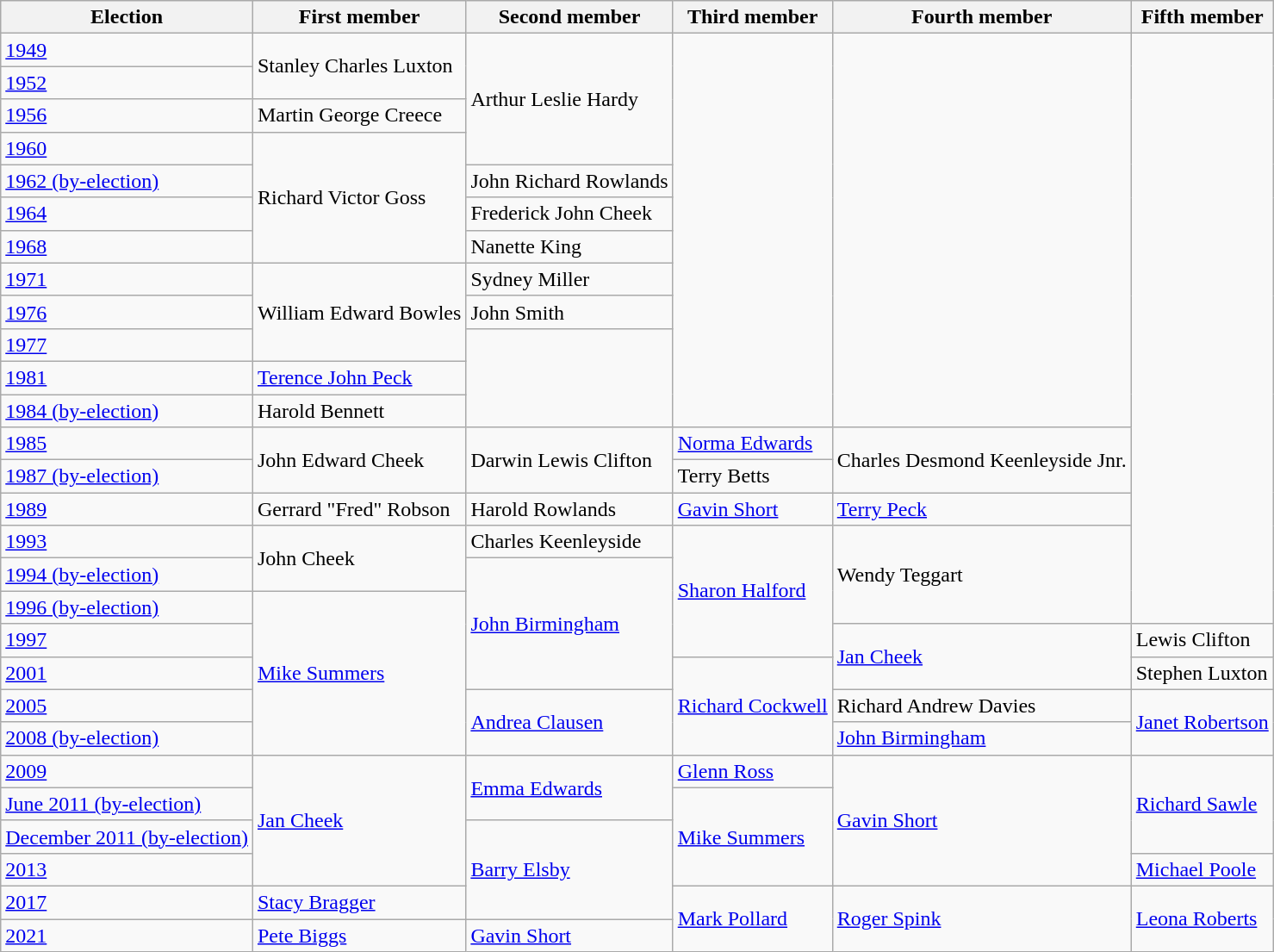<table class="wikitable">
<tr>
<th>Election</th>
<th>First member</th>
<th>Second member</th>
<th>Third member</th>
<th>Fourth member</th>
<th>Fifth member</th>
</tr>
<tr>
<td><a href='#'>1949</a></td>
<td rowspan="2">Stanley Charles Luxton</td>
<td rowspan="4">Arthur Leslie Hardy</td>
<td rowspan="12"></td>
<td rowspan="12"></td>
<td rowspan="18"></td>
</tr>
<tr>
<td><a href='#'>1952</a></td>
</tr>
<tr>
<td><a href='#'>1956</a></td>
<td>Martin George Creece</td>
</tr>
<tr>
<td><a href='#'>1960</a></td>
<td rowspan="4">Richard Victor Goss</td>
</tr>
<tr>
<td><a href='#'>1962 (by-election)</a></td>
<td>John Richard Rowlands</td>
</tr>
<tr>
<td><a href='#'>1964</a></td>
<td>Frederick John Cheek</td>
</tr>
<tr>
<td><a href='#'>1968</a></td>
<td>Nanette King</td>
</tr>
<tr>
<td><a href='#'>1971</a></td>
<td rowspan="3">William Edward Bowles</td>
<td>Sydney Miller</td>
</tr>
<tr>
<td><a href='#'>1976</a></td>
<td>John Smith</td>
</tr>
<tr>
<td><a href='#'>1977</a></td>
</tr>
<tr>
<td><a href='#'>1981</a></td>
<td><a href='#'>Terence John Peck</a></td>
</tr>
<tr>
<td><a href='#'>1984 (by-election)</a></td>
<td>Harold Bennett</td>
</tr>
<tr>
<td><a href='#'>1985</a></td>
<td rowspan="2">John Edward Cheek</td>
<td rowspan="2">Darwin Lewis Clifton</td>
<td><a href='#'>Norma Edwards</a></td>
<td rowspan="2">Charles Desmond Keenleyside Jnr.</td>
</tr>
<tr>
<td><a href='#'>1987 (by-election)</a></td>
<td>Terry Betts</td>
</tr>
<tr>
<td><a href='#'>1989</a></td>
<td>Gerrard "Fred" Robson</td>
<td>Harold Rowlands</td>
<td><a href='#'>Gavin Short</a></td>
<td><a href='#'>Terry Peck</a></td>
</tr>
<tr>
<td><a href='#'>1993</a></td>
<td rowspan="2">John Cheek</td>
<td>Charles Keenleyside</td>
<td rowspan="4"><a href='#'>Sharon Halford</a></td>
<td rowspan="3">Wendy Teggart</td>
</tr>
<tr>
<td><a href='#'>1994 (by-election)</a></td>
<td rowspan="4"><a href='#'>John Birmingham</a></td>
</tr>
<tr>
<td><a href='#'>1996 (by-election)</a></td>
<td rowspan="5"><a href='#'>Mike Summers</a></td>
</tr>
<tr>
<td><a href='#'>1997</a></td>
<td rowspan="2"><a href='#'>Jan Cheek</a></td>
<td>Lewis Clifton</td>
</tr>
<tr>
<td><a href='#'>2001</a></td>
<td rowspan="3"><a href='#'>Richard Cockwell</a></td>
<td>Stephen Luxton</td>
</tr>
<tr>
<td><a href='#'>2005</a></td>
<td rowspan="2"><a href='#'>Andrea Clausen</a></td>
<td>Richard Andrew Davies</td>
<td rowspan="2"><a href='#'>Janet Robertson</a></td>
</tr>
<tr>
<td><a href='#'>2008 (by-election)</a></td>
<td><a href='#'>John Birmingham</a></td>
</tr>
<tr>
<td><a href='#'>2009</a></td>
<td rowspan="4"><a href='#'>Jan Cheek</a></td>
<td rowspan="2"><a href='#'>Emma Edwards</a></td>
<td><a href='#'>Glenn Ross</a></td>
<td rowspan="4"><a href='#'>Gavin Short</a></td>
<td rowspan="3"><a href='#'>Richard Sawle</a></td>
</tr>
<tr>
<td><a href='#'>June 2011 (by-election)</a></td>
<td rowspan="3"><a href='#'>Mike Summers</a></td>
</tr>
<tr>
<td><a href='#'>December 2011 (by-election)</a></td>
<td rowspan="3"><a href='#'>Barry Elsby</a></td>
</tr>
<tr>
<td><a href='#'>2013</a></td>
<td><a href='#'>Michael Poole</a></td>
</tr>
<tr>
<td><a href='#'>2017</a></td>
<td><a href='#'>Stacy Bragger</a></td>
<td rowspan="2"><a href='#'>Mark Pollard</a></td>
<td rowspan="2"><a href='#'>Roger Spink</a></td>
<td rowspan="2"><a href='#'>Leona Roberts</a></td>
</tr>
<tr>
<td><a href='#'>2021</a></td>
<td><a href='#'>Pete Biggs</a></td>
<td><a href='#'>Gavin Short</a></td>
</tr>
</table>
